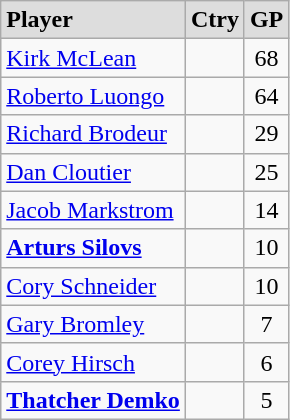<table class="wikitable">
<tr align="center" style="font-weight:bold; background-color:#dddddd;" |>
<td align="left">Player</td>
<td>Ctry</td>
<td>GP</td>
</tr>
<tr align="center">
<td align="left"><a href='#'>Kirk McLean</a></td>
<td></td>
<td>68</td>
</tr>
<tr align="center">
<td align="left"><a href='#'>Roberto Luongo</a></td>
<td></td>
<td>64</td>
</tr>
<tr align="center">
<td align="left"><a href='#'>Richard Brodeur</a></td>
<td></td>
<td>29</td>
</tr>
<tr align="center">
<td align="left"><a href='#'>Dan Cloutier</a></td>
<td></td>
<td>25</td>
</tr>
<tr align="center">
<td align="left"><a href='#'>Jacob Markstrom</a></td>
<td></td>
<td>14</td>
</tr>
<tr align="center">
<td align="left"><strong><a href='#'>Arturs Silovs</a></strong></td>
<td></td>
<td>10</td>
</tr>
<tr align="center">
<td align="left"><a href='#'>Cory Schneider</a></td>
<td></td>
<td>10</td>
</tr>
<tr align="center">
<td align="left"><a href='#'>Gary Bromley</a></td>
<td></td>
<td>7</td>
</tr>
<tr align="center">
<td align="left"><a href='#'>Corey Hirsch</a></td>
<td></td>
<td>6</td>
</tr>
<tr align="center">
<td align="left"><strong><a href='#'>Thatcher Demko</a></strong></td>
<td></td>
<td>5</td>
</tr>
</table>
